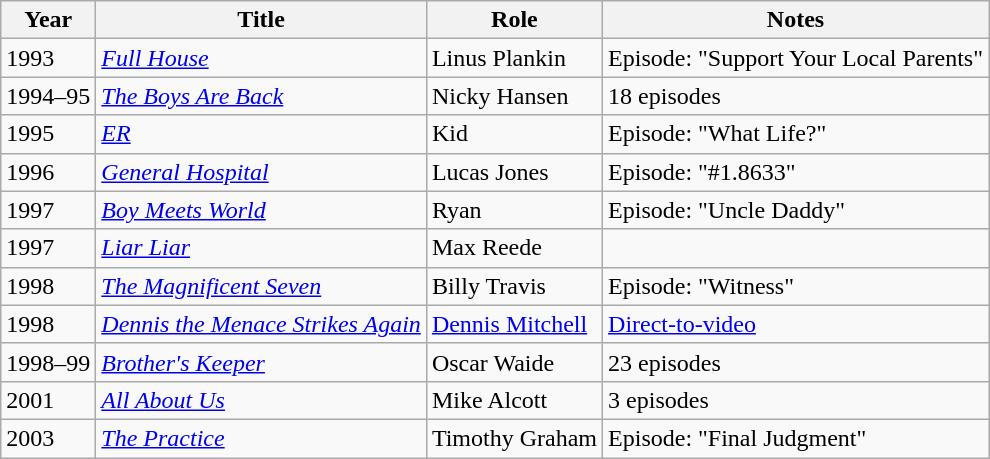<table class="wikitable">
<tr>
<th>Year</th>
<th>Title</th>
<th>Role</th>
<th>Notes</th>
</tr>
<tr>
<td>1993</td>
<td><em><a href='#'>Full House</a></em></td>
<td>Linus Plankin</td>
<td>Episode: "Support Your Local Parents"</td>
</tr>
<tr>
<td>1994–95</td>
<td><em><a href='#'>The Boys Are Back</a></em></td>
<td>Nicky Hansen</td>
<td>18 episodes</td>
</tr>
<tr>
<td>1995</td>
<td><em><a href='#'>ER</a></em></td>
<td>Kid</td>
<td>Episode: "What Life?"</td>
</tr>
<tr>
<td>1996</td>
<td><em><a href='#'>General Hospital</a></em></td>
<td>Lucas Jones</td>
<td>Episode: "#1.8633"</td>
</tr>
<tr>
<td>1997</td>
<td><em><a href='#'>Boy Meets World</a></em></td>
<td>Ryan</td>
<td>Episode: "Uncle Daddy"</td>
</tr>
<tr>
<td>1997</td>
<td><em><a href='#'>Liar Liar</a></em></td>
<td>Max Reede</td>
<td></td>
</tr>
<tr>
<td>1998</td>
<td><em><a href='#'>The Magnificent Seven</a></em></td>
<td>Billy Travis</td>
<td>Episode: "Witness"</td>
</tr>
<tr>
<td>1998</td>
<td><em><a href='#'>Dennis the Menace Strikes Again</a></em></td>
<td><a href='#'>Dennis Mitchell</a></td>
<td><a href='#'>Direct-to-video</a></td>
</tr>
<tr>
<td>1998–99</td>
<td><em><a href='#'>Brother's Keeper</a></em></td>
<td>Oscar Waide</td>
<td>23 episodes</td>
</tr>
<tr>
<td>2001</td>
<td><em><a href='#'>All About Us</a></em></td>
<td>Mike Alcott</td>
<td>3 episodes</td>
</tr>
<tr>
<td>2003</td>
<td><em><a href='#'>The Practice</a></em></td>
<td>Timothy Graham</td>
<td>Episode: "Final Judgment"</td>
</tr>
</table>
